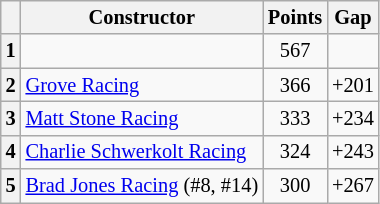<table class="wikitable" style="font-size: 85%;">
<tr>
<th scope="col"></th>
<th scope="col">Constructor</th>
<th scope="col">Points</th>
<th scope="col">Gap</th>
</tr>
<tr>
<th align="center">1</th>
<td></td>
<td align="center">567</td>
<td align="center"></td>
</tr>
<tr>
<th align="center">2</th>
<td><a href='#'>Grove Racing</a></td>
<td align="center">366</td>
<td align="center">+201</td>
</tr>
<tr>
<th align="center">3</th>
<td><a href='#'>Matt Stone Racing</a></td>
<td align="center">333</td>
<td align="center">+234</td>
</tr>
<tr>
<th align="center">4</th>
<td><a href='#'>Charlie Schwerkolt Racing</a></td>
<td align="center">324</td>
<td align="center">+243</td>
</tr>
<tr>
<th align="center">5</th>
<td><a href='#'>Brad Jones Racing</a> (#8, #14)</td>
<td align="center">300</td>
<td align="center">+267</td>
</tr>
</table>
